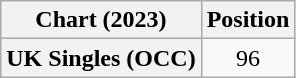<table class="wikitable plainrowheaders" style="text-align:center">
<tr>
<th scope="col">Chart (2023)</th>
<th scope="col">Position</th>
</tr>
<tr>
<th scope="row">UK Singles (OCC)</th>
<td>96</td>
</tr>
</table>
